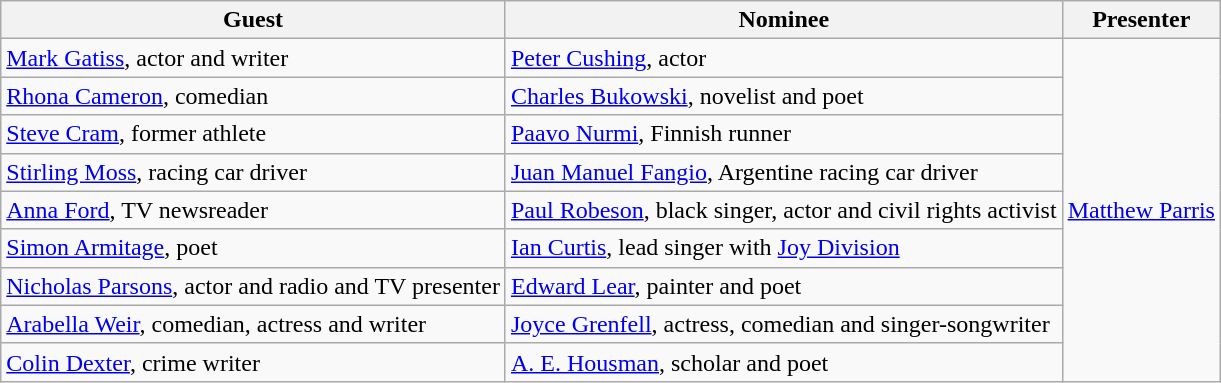<table class="wikitable">
<tr>
<th>Guest</th>
<th>Nominee</th>
<th>Presenter</th>
</tr>
<tr>
<td><a href='#'>Mark Gatiss</a>, actor and writer</td>
<td><a href='#'>Peter Cushing</a>, actor</td>
<td rowspan="9"><a href='#'>Matthew Parris</a></td>
</tr>
<tr>
<td><a href='#'>Rhona Cameron</a>, comedian</td>
<td><a href='#'>Charles Bukowski</a>, novelist and poet</td>
</tr>
<tr>
<td><a href='#'>Steve Cram</a>, former athlete</td>
<td><a href='#'>Paavo Nurmi</a>, Finnish runner</td>
</tr>
<tr>
<td><a href='#'>Stirling Moss</a>, racing car driver</td>
<td><a href='#'>Juan Manuel Fangio</a>, Argentine racing car driver</td>
</tr>
<tr>
<td><a href='#'>Anna Ford</a>, TV newsreader</td>
<td><a href='#'>Paul Robeson</a>, black singer, actor and civil rights activist</td>
</tr>
<tr>
<td><a href='#'>Simon Armitage</a>, poet</td>
<td><a href='#'>Ian Curtis</a>, lead singer with <a href='#'>Joy Division</a></td>
</tr>
<tr>
<td><a href='#'>Nicholas Parsons</a>, actor and radio and TV presenter</td>
<td><a href='#'>Edward Lear</a>, painter and poet</td>
</tr>
<tr>
<td><a href='#'>Arabella Weir</a>, comedian, actress and writer</td>
<td><a href='#'>Joyce Grenfell</a>, actress, comedian and singer-songwriter</td>
</tr>
<tr>
<td><a href='#'>Colin Dexter</a>, crime writer</td>
<td><a href='#'>A. E. Housman</a>, scholar and poet</td>
</tr>
</table>
